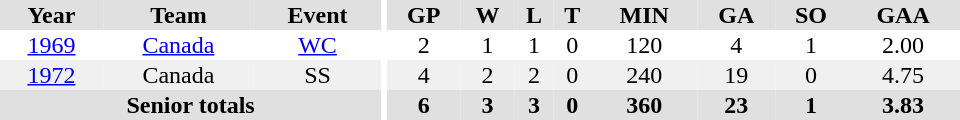<table border="0" cellpadding="1" cellspacing="0" ID="Table3" style="text-align:center; width:40em">
<tr ALIGN="center" bgcolor="#e0e0e0">
<th>Year</th>
<th>Team</th>
<th>Event</th>
<th rowspan="99" bgcolor="#ffffff"></th>
<th>GP</th>
<th>W</th>
<th>L</th>
<th>T</th>
<th>MIN</th>
<th>GA</th>
<th>SO</th>
<th>GAA</th>
</tr>
<tr>
<td><a href='#'>1969</a></td>
<td><a href='#'>Canada</a></td>
<td><a href='#'>WC</a></td>
<td>2</td>
<td>1</td>
<td>1</td>
<td>0</td>
<td>120</td>
<td>4</td>
<td>1</td>
<td>2.00</td>
</tr>
<tr bgcolor="#f0f0f0">
<td><a href='#'>1972</a></td>
<td>Canada</td>
<td>SS</td>
<td>4</td>
<td>2</td>
<td>2</td>
<td>0</td>
<td>240</td>
<td>19</td>
<td>0</td>
<td>4.75</td>
</tr>
<tr bgcolor="#e0e0e0">
<th colspan="3">Senior totals</th>
<th>6</th>
<th>3</th>
<th>3</th>
<th>0</th>
<th>360</th>
<th>23</th>
<th>1</th>
<th>3.83</th>
</tr>
</table>
